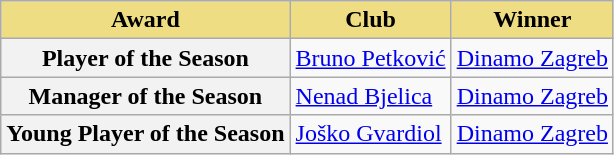<table class="wikitable" style="text-align:center">
<tr>
<th style="background-color: #eedd82"><strong>Award</strong></th>
<th style="background-color: #eedd82">Club</th>
<th style="background-color: #eedd82">Winner</th>
</tr>
<tr>
<th><strong>Player of the Season</strong></th>
<td align="left"> <a href='#'>Bruno Petković</a></td>
<td align="left"><a href='#'>Dinamo Zagreb</a></td>
</tr>
<tr>
<th><strong>Manager of the Season</strong></th>
<td align="left"> <a href='#'>Nenad Bjelica</a></td>
<td align="left"><a href='#'>Dinamo Zagreb</a></td>
</tr>
<tr>
<th><strong>Young Player of the Season</strong></th>
<td align="left"> <a href='#'>Joško Gvardiol</a></td>
<td align="left"><a href='#'>Dinamo Zagreb</a></td>
</tr>
</table>
